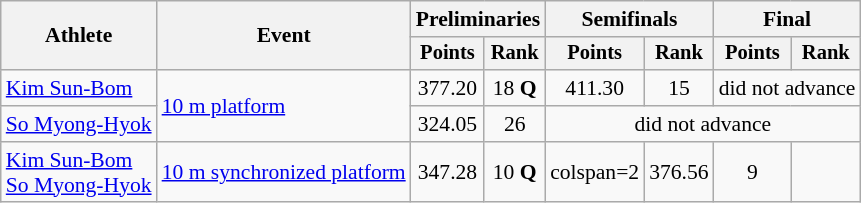<table class=wikitable style="font-size:90%;">
<tr>
<th rowspan="2">Athlete</th>
<th rowspan="2">Event</th>
<th colspan="2">Preliminaries</th>
<th colspan="2">Semifinals</th>
<th colspan="2">Final</th>
</tr>
<tr style="font-size:95%">
<th>Points</th>
<th>Rank</th>
<th>Points</th>
<th>Rank</th>
<th>Points</th>
<th>Rank</th>
</tr>
<tr align=center>
<td align=left><a href='#'>Kim Sun-Bom</a></td>
<td align=left rowspan=2><a href='#'>10 m platform</a></td>
<td>377.20</td>
<td>18 <strong>Q</strong></td>
<td>411.30</td>
<td>15</td>
<td colspan=2>did not advance</td>
</tr>
<tr align=center>
<td align=left><a href='#'>So Myong-Hyok</a></td>
<td>324.05</td>
<td>26</td>
<td colspan=4>did not advance</td>
</tr>
<tr align=center>
<td align=left><a href='#'>Kim Sun-Bom</a><br><a href='#'>So Myong-Hyok</a></td>
<td align=left><a href='#'>10 m synchronized platform</a></td>
<td>347.28</td>
<td>10 <strong>Q</strong></td>
<td>colspan=2 </td>
<td>376.56</td>
<td>9</td>
</tr>
</table>
